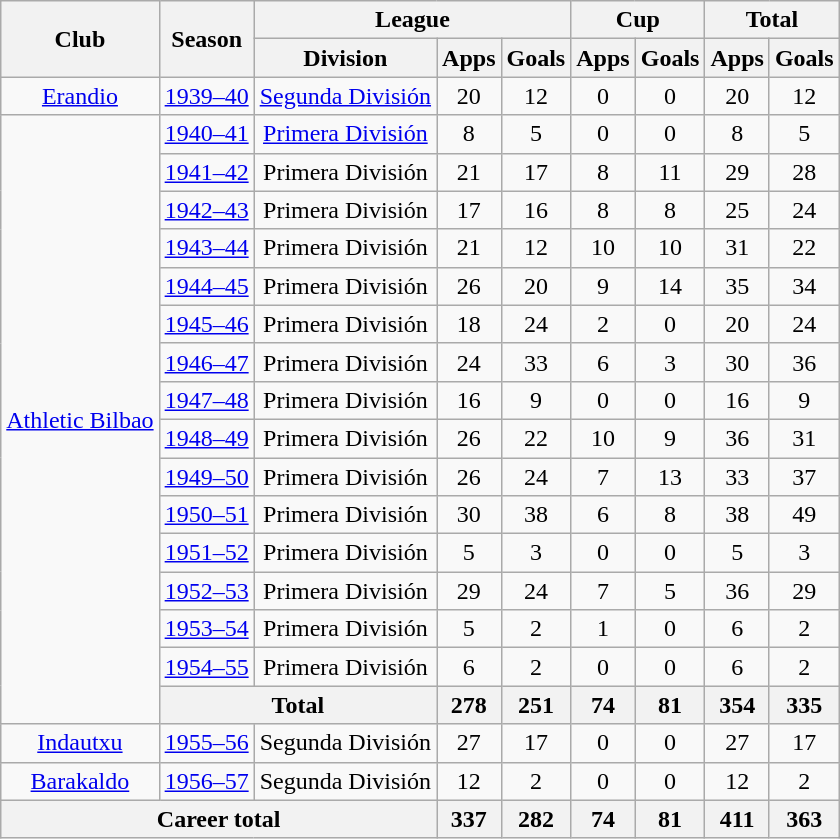<table class="wikitable" style="text-align:center">
<tr>
<th rowspan="2">Club</th>
<th rowspan="2">Season</th>
<th colspan="3">League</th>
<th colspan="2">Cup</th>
<th colspan="2">Total</th>
</tr>
<tr>
<th>Division</th>
<th>Apps</th>
<th>Goals</th>
<th>Apps</th>
<th>Goals</th>
<th>Apps</th>
<th>Goals</th>
</tr>
<tr>
<td><a href='#'>Erandio</a></td>
<td><a href='#'>1939–40</a></td>
<td><a href='#'>Segunda División</a></td>
<td>20</td>
<td>12</td>
<td>0</td>
<td>0</td>
<td>20</td>
<td>12</td>
</tr>
<tr>
<td rowspan="16"><a href='#'>Athletic Bilbao</a></td>
<td><a href='#'>1940–41</a></td>
<td><a href='#'>Primera División</a></td>
<td>8</td>
<td>5</td>
<td>0</td>
<td>0</td>
<td>8</td>
<td>5</td>
</tr>
<tr>
<td><a href='#'>1941–42</a></td>
<td>Primera División</td>
<td>21</td>
<td>17</td>
<td>8</td>
<td>11</td>
<td>29</td>
<td>28</td>
</tr>
<tr>
<td><a href='#'>1942–43</a></td>
<td>Primera División</td>
<td>17</td>
<td>16</td>
<td>8</td>
<td>8</td>
<td>25</td>
<td>24</td>
</tr>
<tr>
<td><a href='#'>1943–44</a></td>
<td>Primera División</td>
<td>21</td>
<td>12</td>
<td>10</td>
<td>10</td>
<td>31</td>
<td>22</td>
</tr>
<tr>
<td><a href='#'>1944–45</a></td>
<td>Primera División</td>
<td>26</td>
<td>20</td>
<td>9</td>
<td>14</td>
<td>35</td>
<td>34</td>
</tr>
<tr>
<td><a href='#'>1945–46</a></td>
<td>Primera División</td>
<td>18</td>
<td>24</td>
<td>2</td>
<td>0</td>
<td>20</td>
<td>24</td>
</tr>
<tr>
<td><a href='#'>1946–47</a></td>
<td>Primera División</td>
<td>24</td>
<td>33</td>
<td>6</td>
<td>3</td>
<td>30</td>
<td>36</td>
</tr>
<tr>
<td><a href='#'>1947–48</a></td>
<td>Primera División</td>
<td>16</td>
<td>9</td>
<td>0</td>
<td>0</td>
<td>16</td>
<td>9</td>
</tr>
<tr>
<td><a href='#'>1948–49</a></td>
<td>Primera División</td>
<td>26</td>
<td>22</td>
<td>10</td>
<td>9</td>
<td>36</td>
<td>31</td>
</tr>
<tr>
<td><a href='#'>1949–50</a></td>
<td>Primera División</td>
<td>26</td>
<td>24</td>
<td>7</td>
<td>13</td>
<td>33</td>
<td>37</td>
</tr>
<tr>
<td><a href='#'>1950–51</a></td>
<td>Primera División</td>
<td>30</td>
<td>38</td>
<td>6</td>
<td>8</td>
<td>38</td>
<td>49</td>
</tr>
<tr>
<td><a href='#'>1951–52</a></td>
<td>Primera División</td>
<td>5</td>
<td>3</td>
<td>0</td>
<td>0</td>
<td>5</td>
<td>3</td>
</tr>
<tr>
<td><a href='#'>1952–53</a></td>
<td>Primera División</td>
<td>29</td>
<td>24</td>
<td>7</td>
<td>5</td>
<td>36</td>
<td>29</td>
</tr>
<tr>
<td><a href='#'>1953–54</a></td>
<td>Primera División</td>
<td>5</td>
<td>2</td>
<td>1</td>
<td>0</td>
<td>6</td>
<td>2</td>
</tr>
<tr>
<td><a href='#'>1954–55</a></td>
<td>Primera División</td>
<td>6</td>
<td>2</td>
<td>0</td>
<td>0</td>
<td>6</td>
<td>2</td>
</tr>
<tr>
<th colspan="2">Total</th>
<th>278</th>
<th>251</th>
<th>74</th>
<th>81</th>
<th>354</th>
<th>335</th>
</tr>
<tr>
<td><a href='#'>Indautxu</a></td>
<td><a href='#'>1955–56</a></td>
<td>Segunda División</td>
<td>27</td>
<td>17</td>
<td>0</td>
<td>0</td>
<td>27</td>
<td>17</td>
</tr>
<tr>
<td><a href='#'>Barakaldo</a></td>
<td><a href='#'>1956–57</a></td>
<td>Segunda División</td>
<td>12</td>
<td>2</td>
<td>0</td>
<td>0</td>
<td>12</td>
<td>2</td>
</tr>
<tr>
<th colspan="3">Career total</th>
<th>337</th>
<th>282</th>
<th>74</th>
<th>81</th>
<th>411</th>
<th>363</th>
</tr>
</table>
